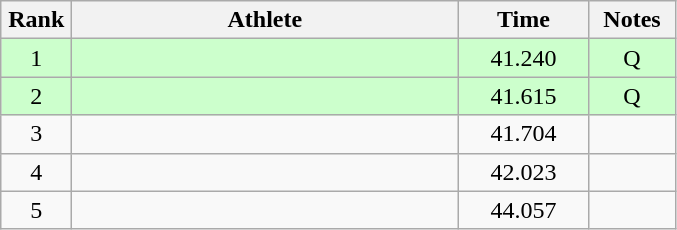<table class=wikitable style="text-align:center">
<tr>
<th width=40>Rank</th>
<th width=250>Athlete</th>
<th width=80>Time</th>
<th width=50>Notes</th>
</tr>
<tr bgcolor=ccffcc>
<td>1</td>
<td align=left></td>
<td>41.240</td>
<td>Q</td>
</tr>
<tr bgcolor=ccffcc>
<td>2</td>
<td align=left></td>
<td>41.615</td>
<td>Q</td>
</tr>
<tr>
<td>3</td>
<td align=left></td>
<td>41.704</td>
<td></td>
</tr>
<tr>
<td>4</td>
<td align=left></td>
<td>42.023</td>
<td></td>
</tr>
<tr>
<td>5</td>
<td align=left></td>
<td>44.057</td>
<td></td>
</tr>
</table>
